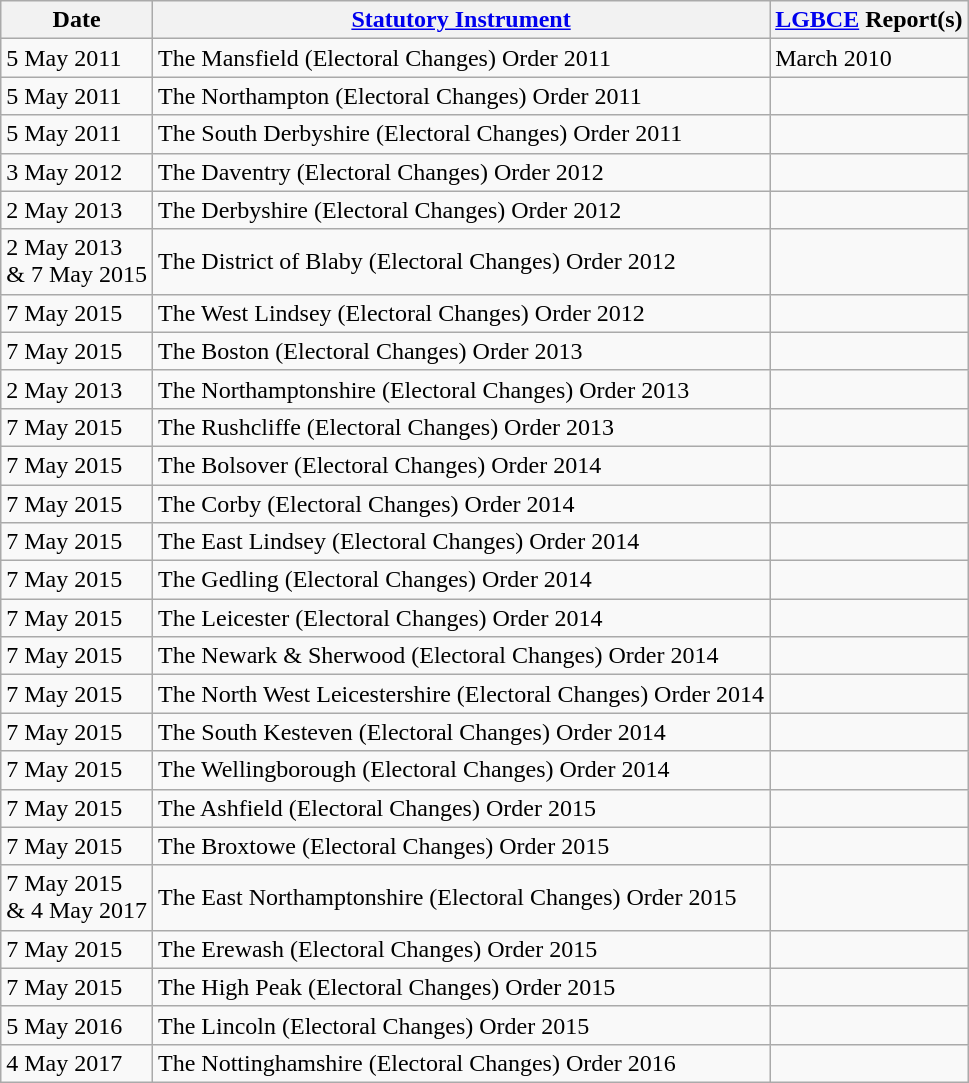<table class="wikitable sortable">
<tr>
<th>Date</th>
<th><a href='#'>Statutory Instrument</a></th>
<th><a href='#'>LGBCE</a> Report(s)</th>
</tr>
<tr>
<td>5 May 2011</td>
<td>The Mansfield (Electoral Changes) Order 2011</td>
<td> March 2010</td>
</tr>
<tr>
<td>5 May 2011</td>
<td>The Northampton (Electoral Changes) Order 2011</td>
<td></td>
</tr>
<tr>
<td>5 May 2011</td>
<td>The South Derbyshire (Electoral Changes) Order 2011</td>
<td></td>
</tr>
<tr>
<td>3 May 2012</td>
<td>The Daventry (Electoral Changes) Order 2012</td>
<td></td>
</tr>
<tr>
<td>2 May 2013</td>
<td>The Derbyshire (Electoral Changes) Order 2012</td>
<td></td>
</tr>
<tr>
<td>2 May 2013<br>& 7 May 2015</td>
<td>The District of Blaby (Electoral Changes) Order 2012</td>
<td></td>
</tr>
<tr>
<td>7 May 2015</td>
<td>The West Lindsey (Electoral Changes) Order 2012</td>
<td></td>
</tr>
<tr>
<td>7 May 2015</td>
<td>The Boston (Electoral Changes) Order 2013</td>
<td></td>
</tr>
<tr>
<td>2 May 2013</td>
<td>The Northamptonshire (Electoral Changes) Order 2013</td>
<td></td>
</tr>
<tr>
<td>7 May 2015</td>
<td>The Rushcliffe (Electoral Changes) Order 2013</td>
<td></td>
</tr>
<tr>
<td>7 May 2015</td>
<td>The Bolsover (Electoral Changes) Order 2014</td>
<td></td>
</tr>
<tr>
<td>7 May 2015</td>
<td>The Corby (Electoral Changes) Order 2014</td>
<td></td>
</tr>
<tr>
<td>7 May 2015</td>
<td>The East Lindsey (Electoral Changes) Order 2014</td>
<td></td>
</tr>
<tr>
<td>7 May 2015</td>
<td>The Gedling (Electoral Changes) Order 2014</td>
<td></td>
</tr>
<tr>
<td>7 May 2015</td>
<td>The Leicester (Electoral Changes) Order 2014</td>
<td></td>
</tr>
<tr>
<td>7 May 2015</td>
<td>The Newark & Sherwood (Electoral Changes) Order 2014</td>
<td></td>
</tr>
<tr>
<td>7 May 2015</td>
<td>The North West Leicestershire (Electoral Changes) Order 2014</td>
<td></td>
</tr>
<tr>
<td>7 May 2015</td>
<td>The South Kesteven (Electoral Changes) Order 2014</td>
<td></td>
</tr>
<tr>
<td>7 May 2015</td>
<td>The Wellingborough (Electoral Changes) Order 2014</td>
<td></td>
</tr>
<tr>
<td>7 May 2015</td>
<td>The Ashfield (Electoral Changes) Order 2015</td>
<td></td>
</tr>
<tr>
<td>7 May 2015</td>
<td>The Broxtowe (Electoral Changes) Order 2015</td>
<td></td>
</tr>
<tr>
<td>7 May 2015<br>& 4 May 2017</td>
<td>The East Northamptonshire (Electoral Changes) Order 2015</td>
<td></td>
</tr>
<tr>
<td>7 May 2015</td>
<td>The Erewash (Electoral Changes) Order 2015</td>
<td></td>
</tr>
<tr>
<td>7 May 2015</td>
<td>The High Peak (Electoral Changes) Order 2015</td>
<td></td>
</tr>
<tr>
<td>5 May 2016</td>
<td>The Lincoln (Electoral Changes) Order 2015</td>
<td></td>
</tr>
<tr>
<td>4 May 2017</td>
<td>The Nottinghamshire (Electoral Changes) Order 2016</td>
<td></td>
</tr>
</table>
